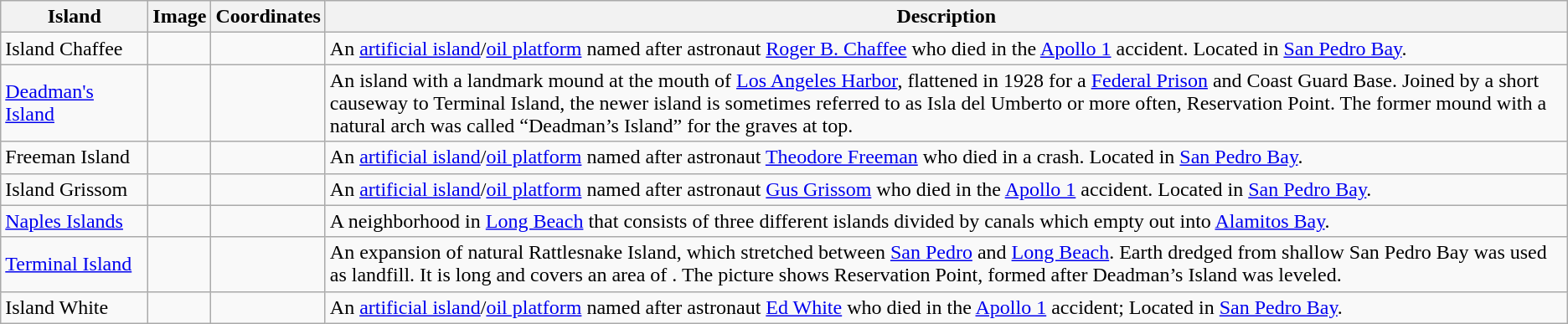<table class="wikitable">
<tr>
<th width=110>Island</th>
<th>Image</th>
<th>Coordinates</th>
<th>Description</th>
</tr>
<tr>
<td>Island Chaffee</td>
<td></td>
<td></td>
<td>An <a href='#'>artificial island</a>/<a href='#'>oil platform</a> named after astronaut <a href='#'>Roger B. Chaffee</a> who died in the <a href='#'>Apollo 1</a> accident. Located in <a href='#'>San Pedro Bay</a>.</td>
</tr>
<tr>
<td><a href='#'>Deadman's Island</a></td>
<td></td>
<td></td>
<td>An island with a landmark mound at the mouth of <a href='#'>Los Angeles Harbor</a>, flattened in 1928 for a <a href='#'>Federal Prison</a> and Coast Guard Base.  Joined by a short causeway to Terminal Island, the newer island is sometimes referred to as Isla del Umberto or more often, Reservation Point.  The former mound with a natural arch was called “Deadman’s Island” for the graves at top.</td>
</tr>
<tr>
<td>Freeman Island</td>
<td></td>
<td></td>
<td>An <a href='#'>artificial island</a>/<a href='#'>oil platform</a> named after astronaut <a href='#'>Theodore Freeman</a> who died in a crash. Located in <a href='#'>San Pedro Bay</a>.</td>
</tr>
<tr>
<td>Island Grissom</td>
<td></td>
<td></td>
<td>An <a href='#'>artificial island</a>/<a href='#'>oil platform</a> named after astronaut <a href='#'>Gus Grissom</a> who died in the <a href='#'>Apollo 1</a> accident. Located in <a href='#'>San Pedro Bay</a>.</td>
</tr>
<tr>
<td><a href='#'>Naples Islands</a></td>
<td></td>
<td></td>
<td>A neighborhood in <a href='#'>Long Beach</a> that consists of three different islands divided by canals which empty out into <a href='#'>Alamitos Bay</a>.</td>
</tr>
<tr>
<td><a href='#'>Terminal Island</a></td>
<td></td>
<td></td>
<td>An expansion of natural Rattlesnake Island, which stretched between <a href='#'>San Pedro</a> and <a href='#'>Long Beach</a>.  Earth dredged from shallow San Pedro Bay was used as landfill. It is  long and covers an area of .  The picture shows Reservation Point, formed after Deadman’s Island was leveled.</td>
</tr>
<tr>
<td>Island White</td>
<td></td>
<td></td>
<td>An <a href='#'>artificial island</a>/<a href='#'>oil platform</a> named after astronaut <a href='#'>Ed White</a> who died in the <a href='#'>Apollo 1</a> accident;  Located in <a href='#'>San Pedro Bay</a>.</td>
</tr>
</table>
